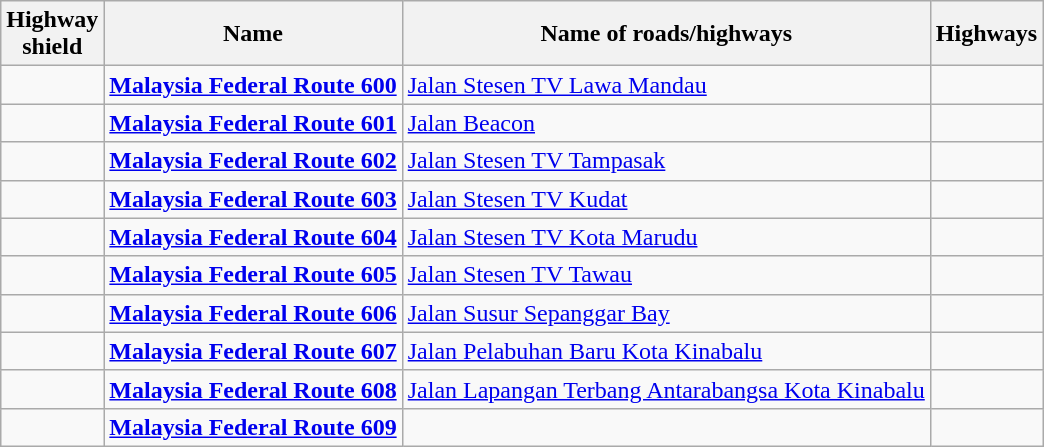<table class="wikitable">
<tr>
<th>Highway <br>shield</th>
<th>Name</th>
<th>Name of roads/highways</th>
<th>Highways</th>
</tr>
<tr>
<td></td>
<td><strong><a href='#'>Malaysia Federal Route 600</a></strong></td>
<td><a href='#'>Jalan Stesen TV Lawa Mandau</a></td>
<td></td>
</tr>
<tr>
<td></td>
<td><strong><a href='#'>Malaysia Federal Route 601</a></strong></td>
<td><a href='#'>Jalan Beacon</a></td>
<td></td>
</tr>
<tr>
<td></td>
<td><strong><a href='#'>Malaysia Federal Route 602</a></strong></td>
<td><a href='#'>Jalan Stesen TV Tampasak</a></td>
<td></td>
</tr>
<tr>
<td></td>
<td><strong><a href='#'>Malaysia Federal Route 603</a></strong></td>
<td><a href='#'>Jalan Stesen TV Kudat</a></td>
<td></td>
</tr>
<tr>
<td></td>
<td><strong><a href='#'>Malaysia Federal Route 604</a></strong></td>
<td><a href='#'>Jalan Stesen TV Kota Marudu</a></td>
<td></td>
</tr>
<tr>
<td></td>
<td><strong><a href='#'>Malaysia Federal Route 605</a></strong></td>
<td><a href='#'>Jalan Stesen TV Tawau</a></td>
<td></td>
</tr>
<tr>
<td></td>
<td><strong><a href='#'>Malaysia Federal Route 606</a></strong></td>
<td><a href='#'>Jalan Susur Sepanggar Bay</a></td>
<td></td>
</tr>
<tr>
<td></td>
<td><strong><a href='#'>Malaysia Federal Route 607</a></strong></td>
<td><a href='#'>Jalan Pelabuhan Baru Kota Kinabalu</a></td>
<td></td>
</tr>
<tr>
<td></td>
<td><strong><a href='#'>Malaysia Federal Route 608</a></strong></td>
<td><a href='#'>Jalan Lapangan Terbang Antarabangsa Kota Kinabalu</a></td>
<td></td>
</tr>
<tr>
<td></td>
<td><strong><a href='#'>Malaysia Federal Route 609</a></strong></td>
<td></td>
<td></td>
</tr>
</table>
